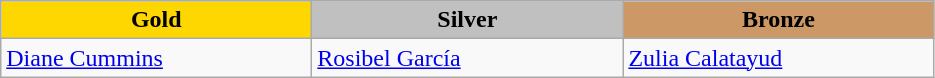<table class="wikitable" style="text-align:left">
<tr align="center">
<td width=200 bgcolor=gold><strong>Gold</strong></td>
<td width=200 bgcolor=silver><strong>Silver</strong></td>
<td width=200 bgcolor=CC9966><strong>Bronze</strong></td>
</tr>
<tr>
<td><a href='#'>Diane Cummins</a><br><em></em></td>
<td><a href='#'>Rosibel García</a><br><em></em></td>
<td><a href='#'>Zulia Calatayud</a><br><em></em></td>
</tr>
</table>
